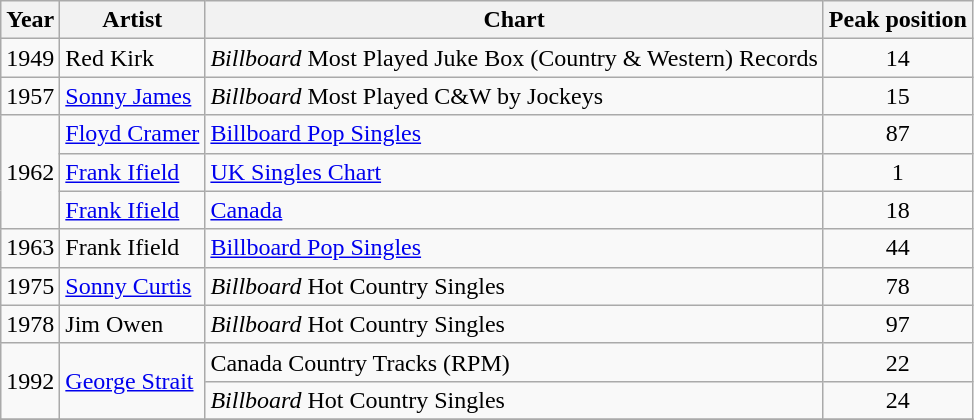<table class="wikitable">
<tr>
<th>Year</th>
<th>Artist</th>
<th>Chart</th>
<th>Peak position</th>
</tr>
<tr>
<td>1949</td>
<td>Red Kirk</td>
<td><em>Billboard</em> Most Played Juke Box (Country & Western) Records</td>
<td align="center">14</td>
</tr>
<tr>
<td>1957</td>
<td><a href='#'>Sonny James</a></td>
<td><em>Billboard</em> Most Played C&W by Jockeys</td>
<td align="center">15</td>
</tr>
<tr>
<td rowspan=3>1962</td>
<td><a href='#'>Floyd Cramer</a></td>
<td><a href='#'>Billboard Pop Singles</a></td>
<td align="center">87</td>
</tr>
<tr>
<td><a href='#'>Frank Ifield</a></td>
<td><a href='#'>UK Singles Chart</a></td>
<td align="center">1</td>
</tr>
<tr>
<td><a href='#'>Frank Ifield</a></td>
<td><a href='#'>Canada</a></td>
<td align="center">18</td>
</tr>
<tr>
<td>1963</td>
<td>Frank Ifield</td>
<td><a href='#'>Billboard Pop Singles</a></td>
<td align="center">44</td>
</tr>
<tr>
<td>1975</td>
<td><a href='#'>Sonny Curtis</a></td>
<td><em>Billboard</em> Hot Country Singles</td>
<td align="center">78</td>
</tr>
<tr>
<td>1978</td>
<td>Jim Owen</td>
<td><em>Billboard</em> Hot Country Singles</td>
<td align="center">97</td>
</tr>
<tr>
<td rowspan=2>1992</td>
<td rowspan=2><a href='#'>George Strait</a></td>
<td>Canada Country Tracks (RPM)</td>
<td align="center">22</td>
</tr>
<tr>
<td><em>Billboard</em> Hot Country Singles</td>
<td align="center">24</td>
</tr>
<tr>
</tr>
</table>
